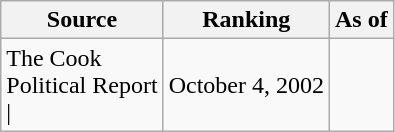<table class="wikitable" style="text-align:center">
<tr>
<th>Source</th>
<th>Ranking</th>
<th>As of</th>
</tr>
<tr>
<td align=left>The Cook<br>Political Report<br>| </td>
<td>October 4, 2002</td>
</tr>
</table>
